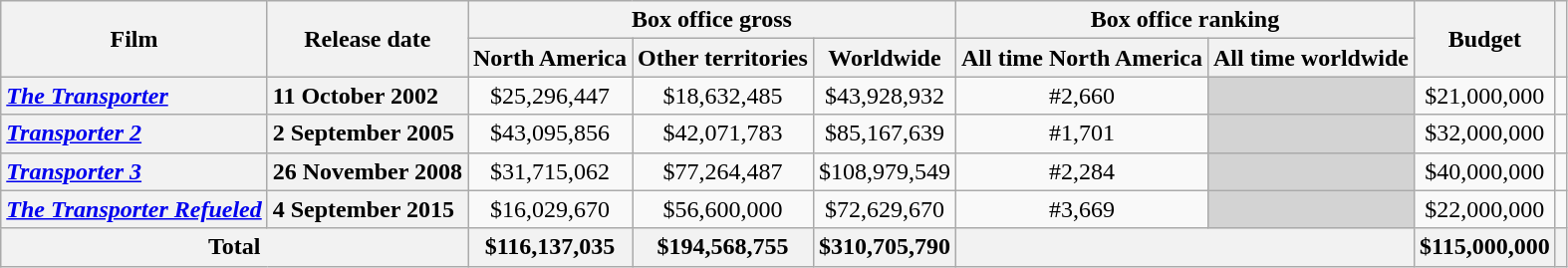<table class="wikitable sortable" border="1" style="text-align: center;">
<tr>
<th rowspan="2">Film</th>
<th rowspan="2">Release date</th>
<th colspan="3">Box office gross</th>
<th colspan="2">Box office ranking</th>
<th rowspan="2">Budget</th>
<th rowspan="2"></th>
</tr>
<tr>
<th>North America</th>
<th>Other territories</th>
<th>Worldwide</th>
<th>All time North America</th>
<th>All time worldwide</th>
</tr>
<tr>
<th style="text-align:left"><em><a href='#'>The Transporter</a></em></th>
<th style="text-align:left">11 October 2002</th>
<td>$25,296,447</td>
<td>$18,632,485</td>
<td>$43,928,932</td>
<td>#2,660</td>
<td style="background:#d3d3d3;"></td>
<td>$21,000,000</td>
<td></td>
</tr>
<tr>
<th style="text-align:left"><em><a href='#'>Transporter 2</a></em></th>
<th style="text-align:left">2 September 2005</th>
<td>$43,095,856</td>
<td>$42,071,783</td>
<td>$85,167,639</td>
<td>#1,701</td>
<td style="background:#d3d3d3;"></td>
<td>$32,000,000</td>
<td></td>
</tr>
<tr>
<th style="text-align:left"><em><a href='#'>Transporter 3</a></em></th>
<th style="text-align:left">26 November 2008</th>
<td>$31,715,062</td>
<td>$77,264,487</td>
<td>$108,979,549</td>
<td>#2,284</td>
<td style="background:#d3d3d3;"></td>
<td>$40,000,000</td>
<td></td>
</tr>
<tr>
<th style="text-align:left"><em><a href='#'>The Transporter Refueled</a></em></th>
<th style="text-align:left">4 September 2015</th>
<td>$16,029,670</td>
<td>$56,600,000</td>
<td>$72,629,670</td>
<td>#3,669</td>
<td style="background:#d3d3d3;"></td>
<td>$22,000,000</td>
<td></td>
</tr>
<tr>
<th scope="row" colspan="2">Total</th>
<th>$116,137,035</th>
<th>$194,568,755</th>
<th>$310,705,790</th>
<th scope="row" colspan="2"></th>
<th>$115,000,000</th>
<th></th>
</tr>
</table>
